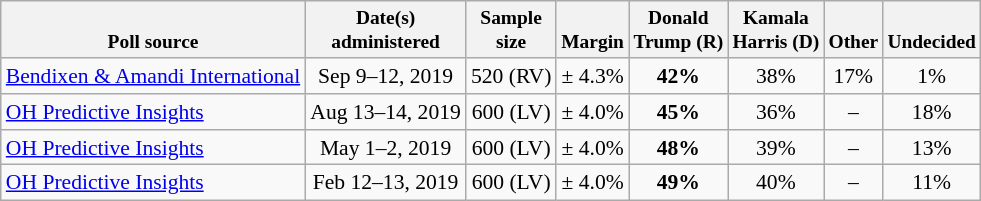<table class="wikitable" style="font-size:90%;text-align:center;">
<tr valign=bottom style="font-size:90%;">
<th>Poll source</th>
<th>Date(s)<br>administered</th>
<th>Sample<br>size</th>
<th>Margin<br></th>
<th>Donald<br>Trump (R)</th>
<th>Kamala<br>Harris (D)</th>
<th>Other</th>
<th>Undecided</th>
</tr>
<tr>
<td style="text-align:left;"><a href='#'>Bendixen & Amandi International</a></td>
<td>Sep 9–12, 2019</td>
<td>520 (RV)</td>
<td>± 4.3%</td>
<td><strong>42%</strong></td>
<td>38%</td>
<td>17%</td>
<td>1%</td>
</tr>
<tr>
<td style="text-align:left;"><a href='#'>OH Predictive Insights</a></td>
<td>Aug 13–14, 2019</td>
<td>600 (LV)</td>
<td>± 4.0%</td>
<td><strong>45%</strong></td>
<td>36%</td>
<td>–</td>
<td>18%</td>
</tr>
<tr>
<td style="text-align:left;"><a href='#'>OH Predictive Insights</a></td>
<td>May 1–2, 2019</td>
<td>600 (LV)</td>
<td>± 4.0%</td>
<td><strong>48%</strong></td>
<td>39%</td>
<td>–</td>
<td>13%</td>
</tr>
<tr>
<td style="text-align:left;"><a href='#'>OH Predictive Insights</a></td>
<td>Feb 12–13, 2019</td>
<td>600 (LV)</td>
<td>± 4.0%</td>
<td><strong>49%</strong></td>
<td>40%</td>
<td>–</td>
<td>11%</td>
</tr>
</table>
